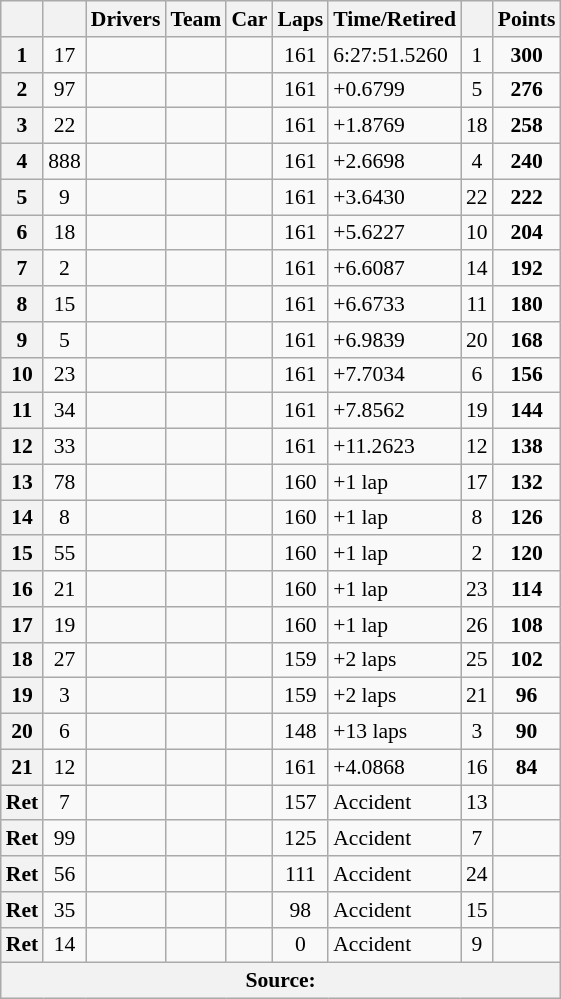<table class="wikitable" style="font-size: 90%">
<tr>
<th></th>
<th></th>
<th>Drivers</th>
<th>Team</th>
<th>Car</th>
<th>Laps</th>
<th>Time/Retired</th>
<th></th>
<th>Points</th>
</tr>
<tr>
<th>1</th>
<td align="center">17</td>
<td><br></td>
<td></td>
<td></td>
<td align="center">161</td>
<td>6:27:51.5260</td>
<td align="center">1</td>
<td align="center"><strong>300</strong></td>
</tr>
<tr>
<th>2</th>
<td align="center">97</td>
<td><br></td>
<td></td>
<td></td>
<td align="center">161</td>
<td>+0.6799</td>
<td align="center">5</td>
<td align="center"><strong>276</strong></td>
</tr>
<tr>
<th>3</th>
<td align="center">22</td>
<td><br></td>
<td></td>
<td></td>
<td align="center">161</td>
<td>+1.8769</td>
<td align="center">18</td>
<td align="center"><strong>258</strong></td>
</tr>
<tr>
<th>4</th>
<td align="center">888</td>
<td><br></td>
<td></td>
<td></td>
<td align="center">161</td>
<td>+2.6698</td>
<td align="center">4</td>
<td align="center"><strong>240</strong></td>
</tr>
<tr>
<th>5</th>
<td align="center">9</td>
<td><br></td>
<td></td>
<td></td>
<td align="center">161</td>
<td>+3.6430</td>
<td align="center">22</td>
<td align="center"><strong>222</strong></td>
</tr>
<tr>
<th>6</th>
<td align="center">18</td>
<td><br></td>
<td></td>
<td></td>
<td align="center">161</td>
<td>+5.6227</td>
<td align="center">10</td>
<td align="center"><strong>204</strong></td>
</tr>
<tr>
<th>7</th>
<td align="center">2</td>
<td><br></td>
<td></td>
<td></td>
<td align="center">161</td>
<td>+6.6087</td>
<td align="center">14</td>
<td align="center"><strong>192</strong></td>
</tr>
<tr>
<th>8</th>
<td align="center">15</td>
<td><br></td>
<td></td>
<td></td>
<td align="center">161</td>
<td>+6.6733</td>
<td align="center">11</td>
<td align="center"><strong>180</strong></td>
</tr>
<tr>
<th>9</th>
<td align="center">5</td>
<td><br></td>
<td></td>
<td></td>
<td align="center">161</td>
<td>+6.9839</td>
<td align="center">20</td>
<td align="center"><strong>168</strong></td>
</tr>
<tr>
<th>10</th>
<td align="center">23</td>
<td><br></td>
<td></td>
<td></td>
<td align="center">161</td>
<td>+7.7034</td>
<td align="center">6</td>
<td align="center"><strong>156</strong></td>
</tr>
<tr>
<th>11</th>
<td align="center">34</td>
<td><br></td>
<td></td>
<td></td>
<td align="center">161</td>
<td>+7.8562</td>
<td align="center">19</td>
<td align="center"><strong>144</strong></td>
</tr>
<tr>
<th>12</th>
<td align="center">33</td>
<td><br></td>
<td></td>
<td></td>
<td align="center">161</td>
<td>+11.2623</td>
<td align="center">12</td>
<td align="center"><strong>138</strong></td>
</tr>
<tr>
<th>13</th>
<td align="center">78</td>
<td><br></td>
<td></td>
<td></td>
<td align="center">160</td>
<td>+1 lap</td>
<td align="center">17</td>
<td align="center"><strong>132</strong></td>
</tr>
<tr>
<th>14</th>
<td align="center">8</td>
<td><br></td>
<td></td>
<td></td>
<td align="center">160</td>
<td>+1 lap</td>
<td align="center">8</td>
<td align="center"><strong>126</strong></td>
</tr>
<tr>
<th>15</th>
<td align="center">55</td>
<td><br></td>
<td></td>
<td></td>
<td align="center">160</td>
<td>+1 lap</td>
<td align="center">2</td>
<td align="center"><strong>120</strong></td>
</tr>
<tr>
<th>16</th>
<td align="center">21</td>
<td><br></td>
<td></td>
<td></td>
<td align="center">160</td>
<td>+1 lap</td>
<td align="center">23</td>
<td align="center"><strong>114</strong></td>
</tr>
<tr>
<th>17</th>
<td align="center">19</td>
<td><br></td>
<td></td>
<td></td>
<td align="center">160</td>
<td>+1 lap</td>
<td align="center">26</td>
<td align="center"><strong>108</strong></td>
</tr>
<tr>
<th>18</th>
<td align="center">27</td>
<td><br></td>
<td></td>
<td></td>
<td align="center">159</td>
<td>+2 laps</td>
<td align="center">25</td>
<td align="center"><strong>102</strong></td>
</tr>
<tr>
<th>19</th>
<td align="center">3</td>
<td><br></td>
<td></td>
<td></td>
<td align="center">159</td>
<td>+2 laps</td>
<td align="center">21</td>
<td align="center"><strong>96</strong></td>
</tr>
<tr>
<th>20</th>
<td align="center">6</td>
<td><br></td>
<td></td>
<td></td>
<td align="center">148</td>
<td>+13 laps</td>
<td align="center">3</td>
<td align="center"><strong>90</strong></td>
</tr>
<tr>
<th>21</th>
<td align="center">12</td>
<td><br></td>
<td></td>
<td></td>
<td align="center">161</td>
<td>+4.0868</td>
<td align="center">16</td>
<td align="center"><strong>84</strong></td>
</tr>
<tr>
<th>Ret</th>
<td align="center">7</td>
<td><br></td>
<td></td>
<td></td>
<td align="center">157</td>
<td>Accident</td>
<td align="center">13</td>
<td></td>
</tr>
<tr>
<th>Ret</th>
<td align="center">99</td>
<td><br></td>
<td></td>
<td></td>
<td align="center">125</td>
<td>Accident</td>
<td align="center">7</td>
<td></td>
</tr>
<tr>
<th>Ret</th>
<td align="center">56</td>
<td><br></td>
<td></td>
<td></td>
<td align="center">111</td>
<td>Accident</td>
<td align="center">24</td>
<td></td>
</tr>
<tr>
<th>Ret</th>
<td align="center">35</td>
<td><br></td>
<td></td>
<td></td>
<td align="center">98</td>
<td>Accident</td>
<td align="center">15</td>
<td></td>
</tr>
<tr>
<th>Ret</th>
<td align="center">14</td>
<td><br></td>
<td></td>
<td></td>
<td align="center">0</td>
<td>Accident</td>
<td align="center">9</td>
<td></td>
</tr>
<tr>
<th colspan="9">Source:</th>
</tr>
</table>
